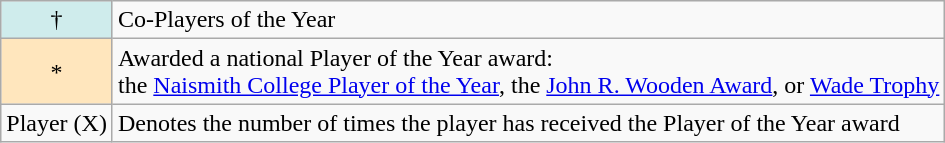<table class="wikitable">
<tr>
<td style="background-color:#CFECEC;" align=center>†</td>
<td>Co-Players of the Year</td>
</tr>
<tr>
<td style="background-color:#FFE6BD" align=center>*</td>
<td>Awarded a national Player of the Year award: <br>the <a href='#'>Naismith College Player of the Year</a>, the <a href='#'>John R. Wooden Award</a>, or <a href='#'>Wade Trophy</a></td>
</tr>
<tr>
<td>Player (X)</td>
<td>Denotes the number of times the player has received the Player of the Year award</td>
</tr>
</table>
